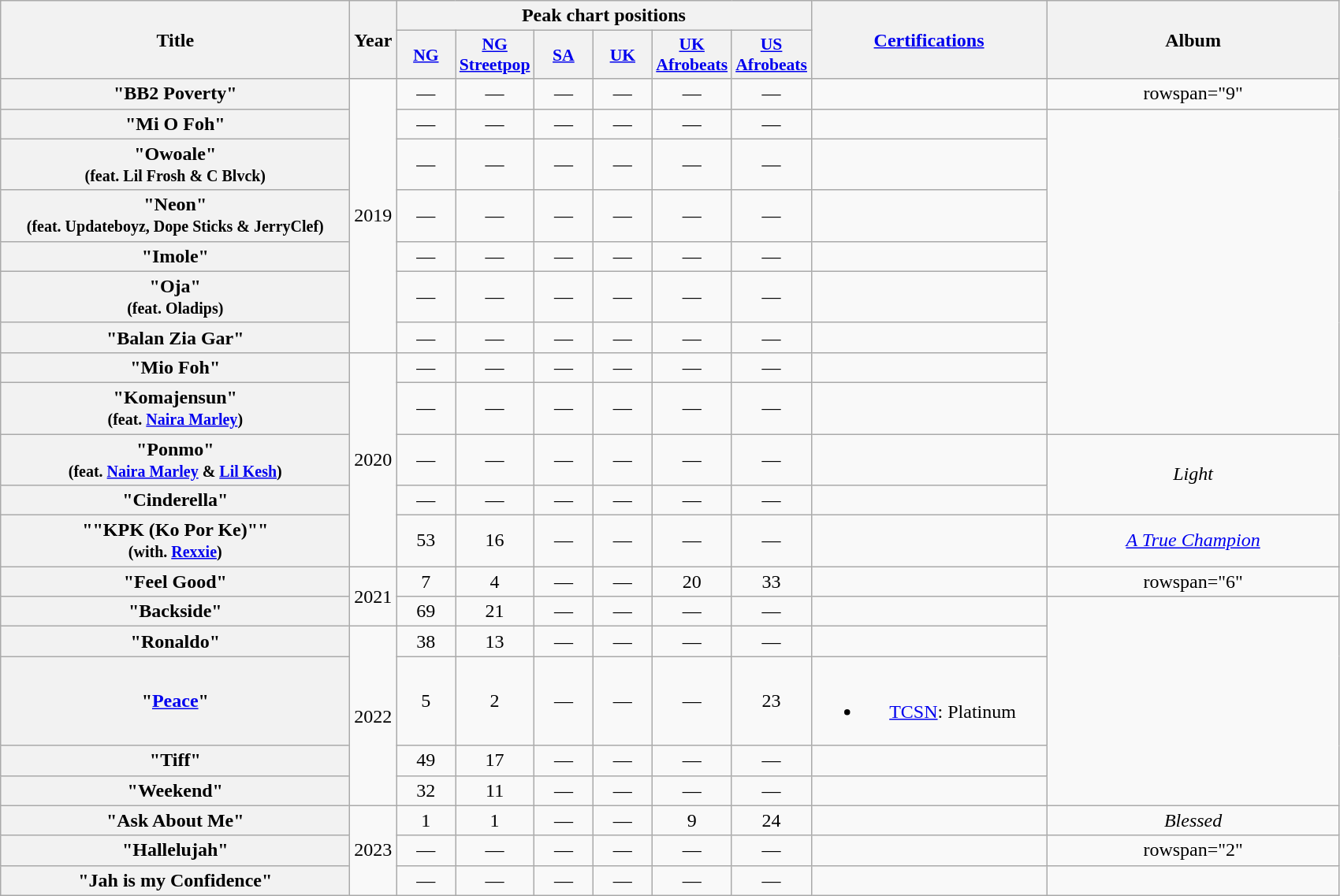<table class="wikitable plainrowheaders" style="text-align:center;">
<tr>
<th scope="col" rowspan="2" style="width:18em;">Title</th>
<th scope="col" rowspan="2" style="width:1em;">Year</th>
<th colspan="6" scope="col">Peak chart positions</th>
<th scope="col" rowspan="2" style="width:12em;"><a href='#'>Certifications</a></th>
<th scope="col" rowspan="2" style="width:15em;">Album</th>
</tr>
<tr>
<th scope="col" style="width:3em;font-size:90%;"><a href='#'>NG</a><br></th>
<th scope="col" style="width:3em;font-size:90%;"><a href='#'>NG<br>Streetpop</a></th>
<th scope="col" style="width:3em;font-size:90%;"><a href='#'>SA</a><br></th>
<th scope="col" style="width:3em;font-size:90%;"><a href='#'>UK</a><br></th>
<th scope="col" style="width:3em;font-size:90%;"><a href='#'>UK<br>Afrobeats</a></th>
<th scope="col" style="width:3em;font-size:90%;"><a href='#'>US<br>Afrobeats</a></th>
</tr>
<tr>
<th scope="row">"BB2 Poverty"</th>
<td rowspan="7">2019</td>
<td>—</td>
<td>—</td>
<td>—</td>
<td>—</td>
<td>—</td>
<td>—</td>
<td></td>
<td>rowspan="9" <em></em></td>
</tr>
<tr>
<th scope="row">"Mi O Foh"</th>
<td>—</td>
<td>—</td>
<td>—</td>
<td>—</td>
<td>—</td>
<td>—</td>
<td></td>
</tr>
<tr>
<th scope="row">"Owoale" <br><small>(feat. Lil Frosh & C Blvck)</small></th>
<td>—</td>
<td>—</td>
<td>—</td>
<td>—</td>
<td>—</td>
<td>—</td>
<td></td>
</tr>
<tr>
<th scope="row">"Neon" <br><small>(feat. Updateboyz, Dope Sticks & JerryClef)</small></th>
<td>—</td>
<td>—</td>
<td>—</td>
<td>—</td>
<td>—</td>
<td>—</td>
<td></td>
</tr>
<tr>
<th scope="row">"Imole"</th>
<td>—</td>
<td>—</td>
<td>—</td>
<td>—</td>
<td>—</td>
<td>—</td>
<td></td>
</tr>
<tr>
<th scope="row">"Oja" <br><small>(feat. Oladips)</small></th>
<td>—</td>
<td>—</td>
<td>—</td>
<td>—</td>
<td>—</td>
<td>—</td>
<td></td>
</tr>
<tr>
<th scope="row">"Balan Zia Gar"</th>
<td>—</td>
<td>—</td>
<td>—</td>
<td>—</td>
<td>—</td>
<td>—</td>
<td></td>
</tr>
<tr>
<th scope="row">"Mio Foh"</th>
<td rowspan="5">2020</td>
<td>—</td>
<td>—</td>
<td>—</td>
<td>—</td>
<td>—</td>
<td>—</td>
<td></td>
</tr>
<tr>
<th scope="row">"Komajensun" <br><small>(feat. <a href='#'>Naira Marley</a>)</small></th>
<td>—</td>
<td>—</td>
<td>—</td>
<td>—</td>
<td>—</td>
<td>—</td>
<td></td>
</tr>
<tr>
<th scope="row">"Ponmo" <br><small>(feat. <a href='#'>Naira Marley</a> & <a href='#'>Lil Kesh</a>)</small></th>
<td>—</td>
<td>—</td>
<td>—</td>
<td>—</td>
<td>—</td>
<td>—</td>
<td></td>
<td rowspan="2"><em>Light</em></td>
</tr>
<tr>
<th scope="row">"Cinderella"</th>
<td>—</td>
<td>—</td>
<td>—</td>
<td>—</td>
<td>—</td>
<td>—</td>
<td></td>
</tr>
<tr>
<th scope="row">""KPK (Ko Por Ke)"" <br><small> (with. <a href='#'>Rexxie</a>)</small></th>
<td>53</td>
<td>16</td>
<td>—</td>
<td>—</td>
<td>—</td>
<td>—</td>
<td></td>
<td><em><a href='#'>A True Champion</a></em></td>
</tr>
<tr>
<th scope="row">"Feel Good"</th>
<td rowspan="2">2021</td>
<td>7</td>
<td>4</td>
<td>—</td>
<td>—</td>
<td>20</td>
<td>33</td>
<td></td>
<td>rowspan="6" <em></em></td>
</tr>
<tr>
<th scope="row">"Backside"</th>
<td>69</td>
<td>21</td>
<td>—</td>
<td>—</td>
<td>—</td>
<td>—</td>
<td></td>
</tr>
<tr>
<th scope="row">"Ronaldo"</th>
<td rowspan="4">2022</td>
<td>38</td>
<td>13</td>
<td>—</td>
<td>—</td>
<td>—</td>
<td>—</td>
<td></td>
</tr>
<tr>
<th scope="row">"<a href='#'>Peace</a>"</th>
<td>5</td>
<td>2</td>
<td>—</td>
<td>—</td>
<td>—</td>
<td>23</td>
<td><br><ul><li><a href='#'>TCSN</a>: Platinum</li></ul></td>
</tr>
<tr>
<th scope="row">"Tiff"</th>
<td>49</td>
<td>17</td>
<td>—</td>
<td>—</td>
<td>—</td>
<td>—</td>
<td></td>
</tr>
<tr>
<th scope="row">"Weekend"</th>
<td>32</td>
<td>11</td>
<td>—</td>
<td>—</td>
<td>—</td>
<td>—</td>
<td></td>
</tr>
<tr>
<th scope="row">"Ask About Me"</th>
<td rowspan="3">2023</td>
<td>1</td>
<td>1</td>
<td>—</td>
<td>—</td>
<td>9</td>
<td>24</td>
<td></td>
<td><em>Blessed</em></td>
</tr>
<tr>
<th scope="row">"Hallelujah"</th>
<td>—</td>
<td>—</td>
<td>—</td>
<td>—</td>
<td>—</td>
<td>—</td>
<td></td>
<td>rowspan="2" <em></em></td>
</tr>
<tr>
<th scope="row">"Jah is my Confidence"</th>
<td>—</td>
<td>—</td>
<td>—</td>
<td>—</td>
<td>—</td>
<td>—</td>
<td></td>
</tr>
</table>
